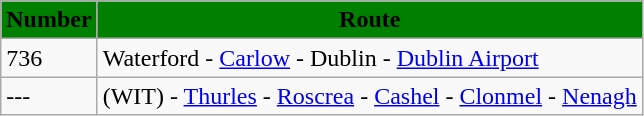<table class="wikitable">
<tr>
<th style="background:green;"><span> Number</span></th>
<th style="background:green;"><span> Route</span></th>
</tr>
<tr>
<td>736</td>
<td>Waterford - <a href='#'>Carlow</a> - Dublin - <a href='#'>Dublin Airport</a></td>
</tr>
<tr>
<td>---</td>
<td>(WIT) - <a href='#'>Thurles</a> - <a href='#'>Roscrea</a> - <a href='#'>Cashel</a> - <a href='#'>Clonmel</a> - <a href='#'>Nenagh</a></td>
</tr>
</table>
